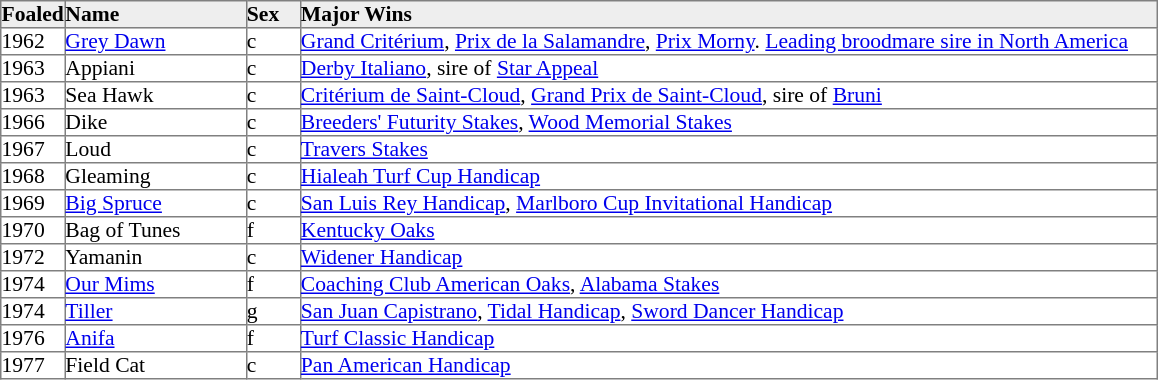<table border="1" cellpadding="0" style="border-collapse: collapse; font-size:90%">
<tr style="background:#eee;">
<td style="width:35px;"><strong>Foaled</strong></td>
<td style="width:120px;"><strong>Name</strong></td>
<td style="width:35px;"><strong>Sex</strong></td>
<td style="width:570px;"><strong>Major Wins</strong></td>
</tr>
<tr>
<td>1962</td>
<td><a href='#'>Grey Dawn</a></td>
<td>c</td>
<td><a href='#'>Grand Critérium</a>, <a href='#'>Prix de la Salamandre</a>, <a href='#'>Prix Morny</a>. <a href='#'>Leading broodmare sire in North America</a></td>
</tr>
<tr>
<td>1963</td>
<td>Appiani</td>
<td>c</td>
<td><a href='#'>Derby Italiano</a>, sire of <a href='#'>Star Appeal</a></td>
</tr>
<tr>
<td>1963</td>
<td>Sea Hawk</td>
<td>c</td>
<td><a href='#'>Critérium de Saint-Cloud</a>, <a href='#'>Grand Prix de Saint-Cloud</a>, sire of <a href='#'>Bruni</a></td>
</tr>
<tr>
<td>1966</td>
<td>Dike</td>
<td>c</td>
<td><a href='#'>Breeders' Futurity Stakes</a>, <a href='#'>Wood Memorial Stakes</a></td>
</tr>
<tr>
<td>1967</td>
<td>Loud</td>
<td>c</td>
<td><a href='#'>Travers Stakes</a></td>
</tr>
<tr>
<td>1968</td>
<td>Gleaming</td>
<td>c</td>
<td><a href='#'>Hialeah Turf Cup Handicap</a></td>
</tr>
<tr>
<td>1969</td>
<td><a href='#'>Big Spruce</a></td>
<td>c</td>
<td><a href='#'>San Luis Rey Handicap</a>, <a href='#'>Marlboro Cup Invitational Handicap</a></td>
</tr>
<tr>
<td>1970</td>
<td>Bag of Tunes</td>
<td>f</td>
<td><a href='#'>Kentucky Oaks</a></td>
</tr>
<tr>
<td>1972</td>
<td>Yamanin</td>
<td>c</td>
<td><a href='#'>Widener Handicap</a></td>
</tr>
<tr>
<td>1974</td>
<td><a href='#'>Our Mims</a></td>
<td>f</td>
<td><a href='#'>Coaching Club American Oaks</a>, <a href='#'>Alabama Stakes</a></td>
</tr>
<tr>
<td>1974</td>
<td><a href='#'>Tiller</a></td>
<td>g</td>
<td><a href='#'>San Juan Capistrano</a>, <a href='#'>Tidal Handicap</a>, <a href='#'>Sword Dancer Handicap</a></td>
</tr>
<tr>
<td>1976</td>
<td><a href='#'>Anifa</a></td>
<td>f</td>
<td><a href='#'>Turf Classic Handicap</a></td>
</tr>
<tr>
<td>1977</td>
<td>Field Cat</td>
<td>c</td>
<td><a href='#'>Pan American Handicap</a></td>
</tr>
</table>
